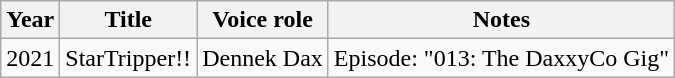<table class="wikitable">
<tr>
<th>Year</th>
<th>Title</th>
<th>Voice role</th>
<th>Notes</th>
</tr>
<tr>
<td>2021</td>
<td>StarTripper!!</td>
<td>Dennek Dax</td>
<td>Episode: "013: The DaxxyCo Gig"</td>
</tr>
</table>
